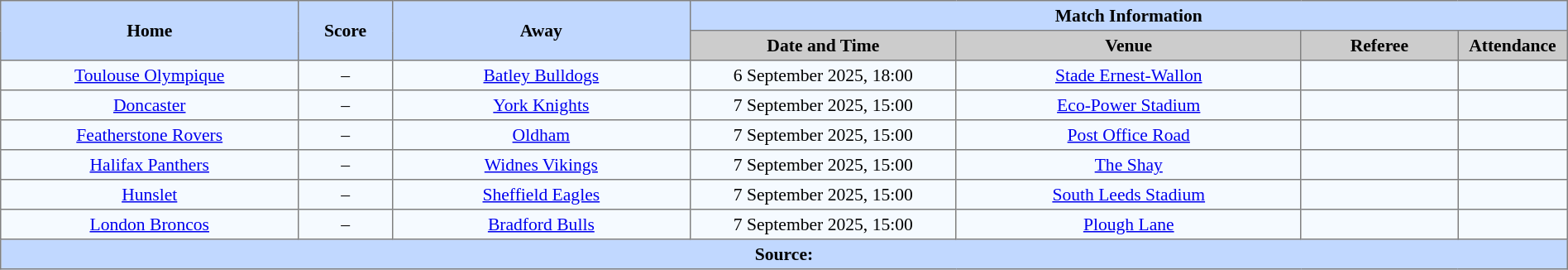<table border=1 style="border-collapse:collapse; font-size:90%; text-align:center;" cellpadding=3 cellspacing=0 width=100%>
<tr bgcolor=#C1D8FF>
<th scope="col" rowspan=2 width=19%>Home</th>
<th scope="col" rowspan=2 width=6%>Score</th>
<th scope="col" rowspan=2 width=19%>Away</th>
<th colspan=4>Match Information</th>
</tr>
<tr bgcolor=#CCCCCC>
<th scope="col" width=17%>Date and Time</th>
<th scope="col" width=22%>Venue</th>
<th scope="col" width=10%>Referee</th>
<th scope="col" width=7%>Attendance</th>
</tr>
<tr bgcolor=#F5FAFF>
<td> <a href='#'>Toulouse Olympique</a></td>
<td>–</td>
<td> <a href='#'>Batley Bulldogs</a></td>
<td>6 September 2025, 18:00</td>
<td><a href='#'>Stade Ernest-Wallon</a></td>
<td></td>
<td></td>
</tr>
<tr bgcolor=#F5FAFF>
<td> <a href='#'>Doncaster</a></td>
<td>–</td>
<td> <a href='#'>York Knights</a></td>
<td>7 September 2025, 15:00</td>
<td><a href='#'>Eco-Power Stadium</a></td>
<td></td>
<td></td>
</tr>
<tr bgcolor=#F5FAFF>
<td> <a href='#'>Featherstone Rovers</a></td>
<td>–</td>
<td> <a href='#'>Oldham</a></td>
<td>7 September 2025, 15:00</td>
<td><a href='#'>Post Office Road</a></td>
<td></td>
<td></td>
</tr>
<tr bgcolor=#F5FAFF>
<td> <a href='#'>Halifax Panthers</a></td>
<td>–</td>
<td> <a href='#'>Widnes Vikings</a></td>
<td>7 September 2025, 15:00</td>
<td><a href='#'>The Shay</a></td>
<td></td>
<td></td>
</tr>
<tr bgcolor=#F5FAFF>
<td> <a href='#'>Hunslet</a></td>
<td>–</td>
<td> <a href='#'>Sheffield Eagles</a></td>
<td>7 September 2025, 15:00</td>
<td><a href='#'>South Leeds Stadium</a></td>
<td></td>
<td></td>
</tr>
<tr bgcolor=#F5FAFF>
<td> <a href='#'>London Broncos</a></td>
<td>–</td>
<td> <a href='#'>Bradford Bulls</a></td>
<td>7 September 2025, 15:00</td>
<td><a href='#'>Plough Lane</a></td>
<td></td>
<td></td>
</tr>
<tr style="background:#c1d8ff;">
<th colspan=7>Source:</th>
</tr>
</table>
